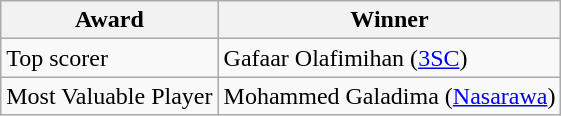<table class="wikitable">
<tr>
<th>Award</th>
<th colspan=3>Winner</th>
</tr>
<tr>
<td>Top scorer</td>
<td> Gafaar Olafimihan (<a href='#'>3SC</a>)</td>
</tr>
<tr>
<td>Most Valuable Player</td>
<td> Mohammed Galadima (<a href='#'>Nasarawa</a>)</td>
</tr>
</table>
